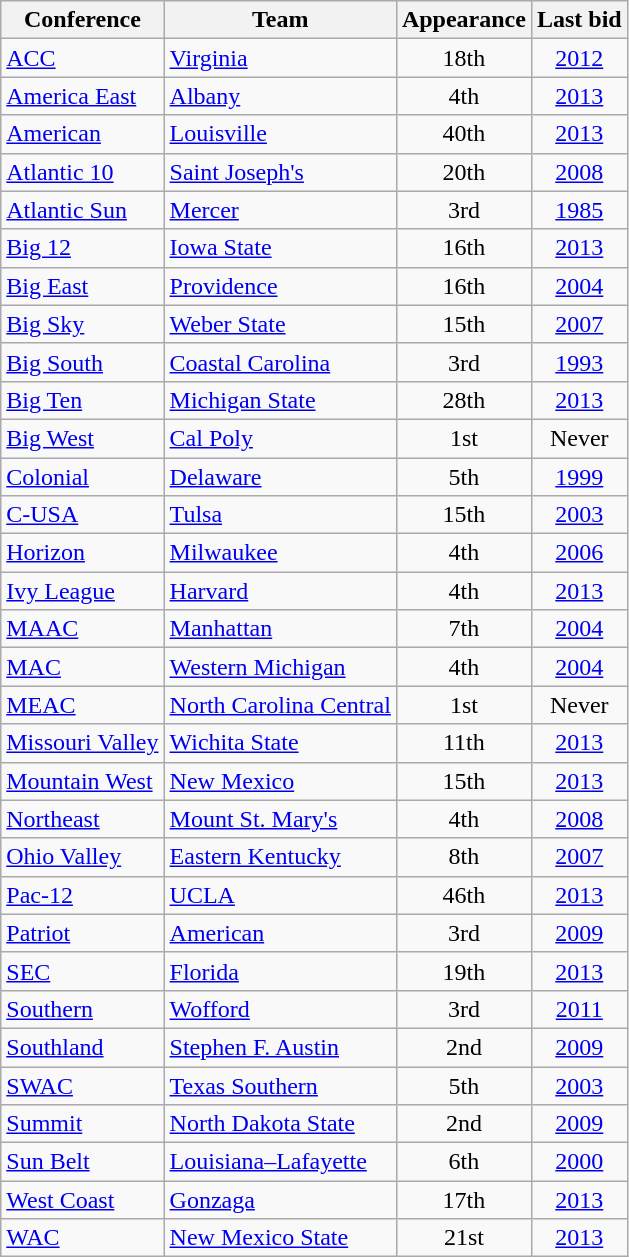<table class="wikitable sortable" style="text-align: center;">
<tr>
<th>Conference</th>
<th>Team</th>
<th data-sort-type="number">Appearance</th>
<th>Last bid</th>
</tr>
<tr>
<td align=left><a href='#'>ACC</a></td>
<td align=left><a href='#'>Virginia</a></td>
<td>18th</td>
<td><a href='#'>2012</a></td>
</tr>
<tr>
<td align=left><a href='#'>America East</a></td>
<td align=left><a href='#'>Albany</a></td>
<td>4th</td>
<td><a href='#'>2013</a></td>
</tr>
<tr>
<td align=left><a href='#'>American</a></td>
<td align=left><a href='#'>Louisville</a></td>
<td>40th</td>
<td><a href='#'>2013</a></td>
</tr>
<tr>
<td align=left><a href='#'>Atlantic 10</a></td>
<td align=left><a href='#'>Saint Joseph's</a></td>
<td>20th</td>
<td><a href='#'>2008</a></td>
</tr>
<tr>
<td align=left><a href='#'>Atlantic Sun</a></td>
<td align=left><a href='#'>Mercer</a></td>
<td>3rd</td>
<td><a href='#'>1985</a></td>
</tr>
<tr>
<td align=left><a href='#'>Big 12</a></td>
<td align=left><a href='#'>Iowa State</a></td>
<td>16th</td>
<td><a href='#'>2013</a></td>
</tr>
<tr>
<td align=left><a href='#'>Big East</a></td>
<td align=left><a href='#'>Providence</a></td>
<td>16th</td>
<td><a href='#'>2004</a></td>
</tr>
<tr>
<td align=left><a href='#'>Big Sky</a></td>
<td align=left><a href='#'>Weber State</a></td>
<td>15th</td>
<td><a href='#'>2007</a></td>
</tr>
<tr>
<td align=left><a href='#'>Big South</a></td>
<td align=left><a href='#'>Coastal Carolina</a></td>
<td>3rd</td>
<td><a href='#'>1993</a></td>
</tr>
<tr>
<td align=left><a href='#'>Big Ten</a></td>
<td align=left><a href='#'>Michigan State</a></td>
<td>28th</td>
<td><a href='#'>2013</a></td>
</tr>
<tr>
<td align=left><a href='#'>Big West</a></td>
<td align=left><a href='#'>Cal Poly</a></td>
<td>1st</td>
<td>Never</td>
</tr>
<tr>
<td align=left><a href='#'>Colonial</a></td>
<td align=left><a href='#'>Delaware</a></td>
<td>5th</td>
<td><a href='#'>1999</a></td>
</tr>
<tr>
<td align=left><a href='#'>C-USA</a></td>
<td align=left><a href='#'>Tulsa</a></td>
<td>15th</td>
<td><a href='#'>2003</a></td>
</tr>
<tr>
<td align=left><a href='#'>Horizon</a></td>
<td align=left><a href='#'>Milwaukee</a></td>
<td>4th</td>
<td><a href='#'>2006</a></td>
</tr>
<tr>
<td align=left><a href='#'>Ivy League</a></td>
<td align=left><a href='#'>Harvard</a></td>
<td>4th</td>
<td><a href='#'>2013</a></td>
</tr>
<tr>
<td align=left><a href='#'>MAAC</a></td>
<td align=left><a href='#'>Manhattan</a></td>
<td>7th</td>
<td><a href='#'>2004</a></td>
</tr>
<tr>
<td align=left><a href='#'>MAC</a></td>
<td align=left><a href='#'>Western Michigan</a></td>
<td>4th</td>
<td><a href='#'>2004</a></td>
</tr>
<tr>
<td align=left><a href='#'>MEAC</a></td>
<td align=left><a href='#'>North Carolina Central</a></td>
<td>1st</td>
<td>Never</td>
</tr>
<tr>
<td align=left><a href='#'>Missouri Valley</a></td>
<td align=left><a href='#'>Wichita State</a></td>
<td>11th</td>
<td><a href='#'>2013</a></td>
</tr>
<tr>
<td align=left><a href='#'>Mountain West</a></td>
<td align=left><a href='#'>New Mexico</a></td>
<td>15th</td>
<td><a href='#'>2013</a></td>
</tr>
<tr>
<td align=left><a href='#'>Northeast</a></td>
<td align=left><a href='#'>Mount St. Mary's</a></td>
<td>4th</td>
<td><a href='#'>2008</a></td>
</tr>
<tr>
<td align=left><a href='#'>Ohio Valley</a></td>
<td align=left><a href='#'>Eastern Kentucky</a></td>
<td>8th</td>
<td><a href='#'>2007</a></td>
</tr>
<tr>
<td align=left><a href='#'>Pac-12</a></td>
<td align=left><a href='#'>UCLA</a></td>
<td>46th</td>
<td><a href='#'>2013</a></td>
</tr>
<tr>
<td align=left><a href='#'>Patriot</a></td>
<td align=left><a href='#'>American</a></td>
<td>3rd</td>
<td><a href='#'>2009</a></td>
</tr>
<tr>
<td align=left><a href='#'>SEC</a></td>
<td align=left><a href='#'>Florida</a></td>
<td>19th</td>
<td><a href='#'>2013</a></td>
</tr>
<tr>
<td align=left><a href='#'>Southern</a></td>
<td align=left><a href='#'>Wofford</a></td>
<td>3rd</td>
<td><a href='#'>2011</a></td>
</tr>
<tr>
<td align=left><a href='#'>Southland</a></td>
<td align=left><a href='#'>Stephen F. Austin</a></td>
<td>2nd</td>
<td><a href='#'>2009</a></td>
</tr>
<tr>
<td align=left><a href='#'>SWAC</a></td>
<td align=left><a href='#'>Texas Southern</a></td>
<td>5th</td>
<td><a href='#'>2003</a></td>
</tr>
<tr>
<td align=left><a href='#'>Summit</a></td>
<td align=left><a href='#'>North Dakota State</a></td>
<td>2nd</td>
<td><a href='#'>2009</a></td>
</tr>
<tr>
<td align=left><a href='#'>Sun Belt</a></td>
<td align=left><a href='#'>Louisiana–Lafayette</a></td>
<td>6th</td>
<td><a href='#'>2000</a> </td>
</tr>
<tr>
<td align=left><a href='#'>West Coast</a></td>
<td align=left><a href='#'>Gonzaga</a></td>
<td>17th</td>
<td><a href='#'>2013</a></td>
</tr>
<tr>
<td align=left><a href='#'>WAC</a></td>
<td align=left><a href='#'>New Mexico State</a></td>
<td>21st</td>
<td><a href='#'>2013</a></td>
</tr>
</table>
